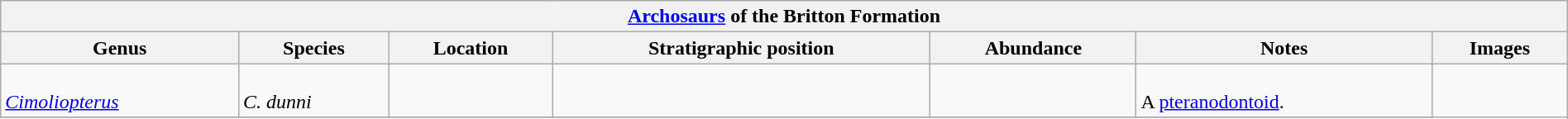<table class="wikitable" align="center" width="100%">
<tr>
<th colspan="7" align="center"><strong><a href='#'>Archosaurs</a> of the Britton Formation</strong></th>
</tr>
<tr>
<th>Genus</th>
<th>Species</th>
<th>Location</th>
<th>Stratigraphic position</th>
<th>Abundance</th>
<th>Notes</th>
<th>Images</th>
</tr>
<tr>
<td><br><em><a href='#'>Cimoliopterus</a></em></td>
<td><br><em>C. dunni</em></td>
<td></td>
<td></td>
<td></td>
<td><br>A <a href='#'>pteranodontoid</a>.</td>
<td rowspan="99"><br></td>
</tr>
<tr>
</tr>
</table>
